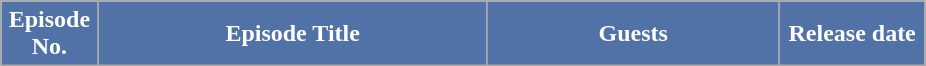<table class="wikitable plainrowheaders mw-collapsible mw-collapsed">
<tr>
<th style="width:10%; color:white; background-color: #5072A7">Episode<br>No.</th>
<th style="width:40%; color:white; background-color:#5072A7">Episode Title</th>
<th style="width:30%; color:white; background-color:#5072A7">Guests</th>
<th style="width:15%; color:white; background-color:#5072A7">Release date<br>


































































































































































































</th>
</tr>
</table>
